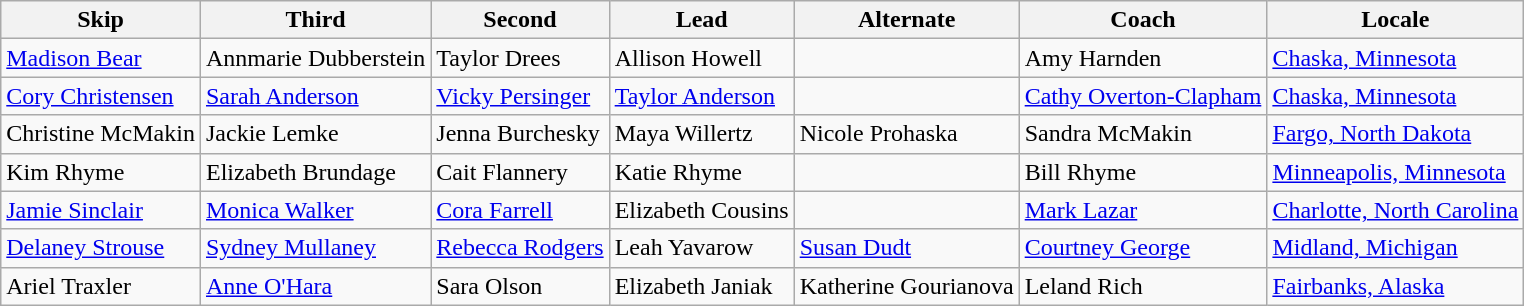<table class="wikitable">
<tr>
<th>Skip</th>
<th>Third</th>
<th>Second</th>
<th>Lead</th>
<th>Alternate</th>
<th>Coach</th>
<th>Locale</th>
</tr>
<tr>
<td><a href='#'>Madison Bear</a></td>
<td>Annmarie Dubberstein</td>
<td>Taylor Drees</td>
<td>Allison Howell</td>
<td></td>
<td>Amy Harnden</td>
<td> <a href='#'>Chaska, Minnesota</a></td>
</tr>
<tr>
<td><a href='#'>Cory Christensen</a></td>
<td><a href='#'>Sarah Anderson</a></td>
<td><a href='#'>Vicky Persinger</a></td>
<td><a href='#'>Taylor Anderson</a></td>
<td></td>
<td><a href='#'>Cathy Overton-Clapham</a></td>
<td> <a href='#'>Chaska, Minnesota</a></td>
</tr>
<tr>
<td>Christine McMakin</td>
<td>Jackie Lemke</td>
<td>Jenna Burchesky</td>
<td>Maya Willertz</td>
<td>Nicole Prohaska</td>
<td>Sandra McMakin</td>
<td> <a href='#'>Fargo, North Dakota</a></td>
</tr>
<tr>
<td>Kim Rhyme</td>
<td>Elizabeth Brundage</td>
<td>Cait Flannery</td>
<td>Katie Rhyme</td>
<td></td>
<td>Bill Rhyme</td>
<td> <a href='#'>Minneapolis, Minnesota</a></td>
</tr>
<tr>
<td><a href='#'>Jamie Sinclair</a></td>
<td><a href='#'>Monica Walker</a></td>
<td><a href='#'>Cora Farrell</a></td>
<td>Elizabeth Cousins</td>
<td></td>
<td><a href='#'>Mark Lazar</a></td>
<td> <a href='#'>Charlotte, North Carolina</a></td>
</tr>
<tr>
<td><a href='#'>Delaney Strouse</a></td>
<td><a href='#'>Sydney Mullaney</a></td>
<td><a href='#'>Rebecca Rodgers</a></td>
<td>Leah Yavarow</td>
<td><a href='#'>Susan Dudt</a></td>
<td><a href='#'>Courtney George</a></td>
<td> <a href='#'>Midland, Michigan</a></td>
</tr>
<tr>
<td>Ariel Traxler</td>
<td><a href='#'>Anne O'Hara</a></td>
<td>Sara Olson</td>
<td>Elizabeth Janiak</td>
<td>Katherine Gourianova</td>
<td>Leland Rich</td>
<td> <a href='#'>Fairbanks, Alaska</a></td>
</tr>
</table>
